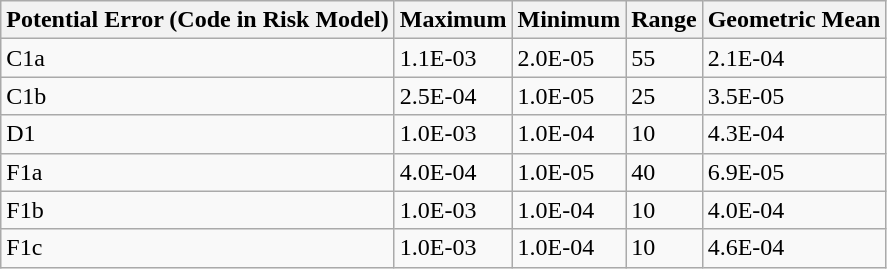<table class="wikitable" border="1">
<tr>
<th>Potential Error (Code in Risk Model)</th>
<th>Maximum</th>
<th>Minimum</th>
<th>Range</th>
<th>Geometric Mean</th>
</tr>
<tr>
<td>C1a</td>
<td>1.1E-03</td>
<td>2.0E-05</td>
<td>55</td>
<td>2.1E-04</td>
</tr>
<tr>
<td>C1b</td>
<td>2.5E-04</td>
<td>1.0E-05</td>
<td>25</td>
<td>3.5E-05</td>
</tr>
<tr>
<td>D1</td>
<td>1.0E-03</td>
<td>1.0E-04</td>
<td>10</td>
<td>4.3E-04</td>
</tr>
<tr>
<td>F1a</td>
<td>4.0E-04</td>
<td>1.0E-05</td>
<td>40</td>
<td>6.9E-05</td>
</tr>
<tr>
<td>F1b</td>
<td>1.0E-03</td>
<td>1.0E-04</td>
<td>10</td>
<td>4.0E-04</td>
</tr>
<tr>
<td>F1c</td>
<td>1.0E-03</td>
<td>1.0E-04</td>
<td>10</td>
<td>4.6E-04</td>
</tr>
</table>
